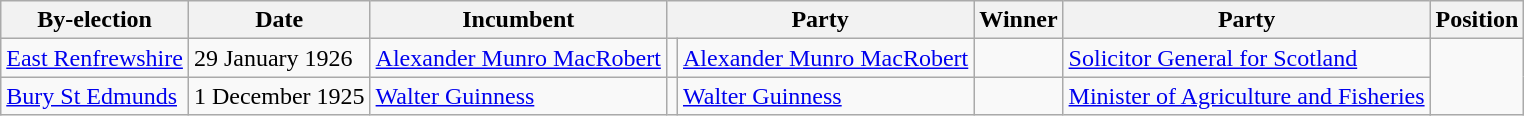<table class="wikitable">
<tr>
<th>By-election</th>
<th>Date</th>
<th>Incumbent</th>
<th colspan=2>Party</th>
<th>Winner</th>
<th colspan=2>Party</th>
<th>Position</th>
</tr>
<tr>
<td><a href='#'>East Renfrewshire</a></td>
<td>29 January 1926</td>
<td><a href='#'>Alexander Munro MacRobert</a></td>
<td></td>
<td><a href='#'>Alexander Munro MacRobert</a></td>
<td></td>
<td><a href='#'>Solicitor General for Scotland</a></td>
</tr>
<tr>
<td><a href='#'>Bury St Edmunds</a></td>
<td>1 December 1925</td>
<td><a href='#'>Walter Guinness</a></td>
<td></td>
<td><a href='#'>Walter Guinness</a></td>
<td></td>
<td><a href='#'>Minister of Agriculture and Fisheries</a></td>
</tr>
</table>
